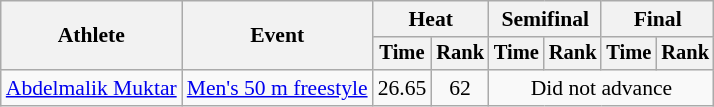<table class=wikitable style="font-size:90%">
<tr>
<th rowspan="2">Athlete</th>
<th rowspan="2">Event</th>
<th colspan="2">Heat</th>
<th colspan="2">Semifinal</th>
<th colspan="2">Final</th>
</tr>
<tr style="font-size:95%">
<th>Time</th>
<th>Rank</th>
<th>Time</th>
<th>Rank</th>
<th>Time</th>
<th>Rank</th>
</tr>
<tr align=center>
<td align=left><a href='#'>Abdelmalik Muktar</a></td>
<td align=left><a href='#'>Men's 50 m freestyle</a></td>
<td>26.65</td>
<td>62</td>
<td colspan="4">Did not advance</td>
</tr>
</table>
